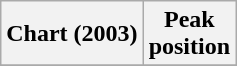<table class="wikitable plainrowheaders" style="text-align:center">
<tr>
<th scope="col">Chart (2003)</th>
<th scope="col">Peak<br>position</th>
</tr>
<tr>
</tr>
</table>
